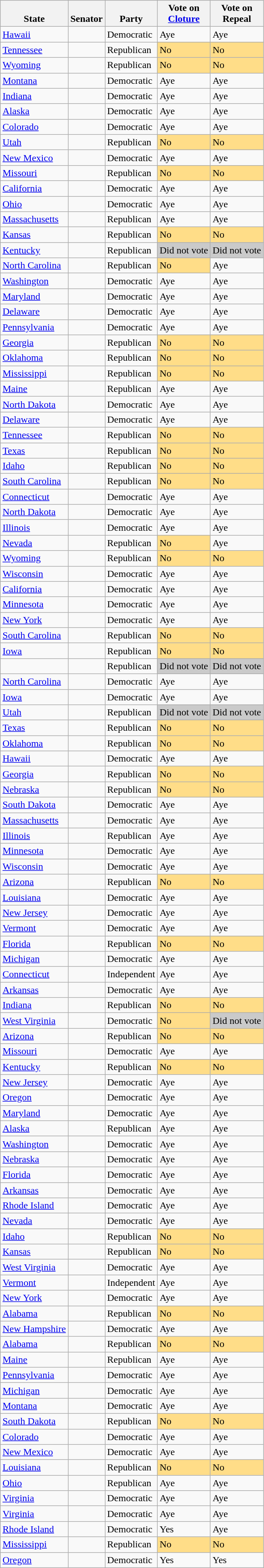<table class="wikitable sortable mw-collapsible mw-collapsed">
<tr valign=bottom>
<th>State</th>
<th>Senator</th>
<th>Party</th>
<th>Vote on<br><a href='#'>Cloture</a></th>
<th>Vote on<br>Repeal</th>
</tr>
<tr>
<td><a href='#'>Hawaii</a></td>
<td></td>
<td>Democratic</td>
<td> Aye</td>
<td> Aye</td>
</tr>
<tr>
<td><a href='#'>Tennessee</a></td>
<td></td>
<td>Republican</td>
<td style="background:#ffdd88;"> No</td>
<td style="background:#ffdd88;"> No</td>
</tr>
<tr>
<td><a href='#'>Wyoming</a></td>
<td></td>
<td>Republican</td>
<td style="background:#ffdd88;"> No</td>
<td style="background:#ffdd88;"> No</td>
</tr>
<tr>
<td><a href='#'>Montana</a></td>
<td></td>
<td>Democratic</td>
<td> Aye</td>
<td> Aye</td>
</tr>
<tr>
<td><a href='#'>Indiana</a></td>
<td></td>
<td>Democratic</td>
<td> Aye</td>
<td> Aye</td>
</tr>
<tr>
<td><a href='#'>Alaska</a></td>
<td></td>
<td>Democratic</td>
<td> Aye</td>
<td> Aye</td>
</tr>
<tr>
<td><a href='#'>Colorado</a></td>
<td></td>
<td>Democratic</td>
<td> Aye</td>
<td> Aye</td>
</tr>
<tr>
<td><a href='#'>Utah</a></td>
<td></td>
<td>Republican</td>
<td style="background:#ffdd88;"> No</td>
<td style="background:#ffdd88;"> No</td>
</tr>
<tr>
<td><a href='#'>New Mexico</a></td>
<td></td>
<td>Democratic</td>
<td> Aye</td>
<td> Aye</td>
</tr>
<tr>
<td><a href='#'>Missouri</a></td>
<td></td>
<td>Republican</td>
<td style="background:#ffdd88;"> No</td>
<td style="background:#ffdd88;"> No</td>
</tr>
<tr>
<td><a href='#'>California</a></td>
<td></td>
<td>Democratic</td>
<td> Aye</td>
<td> Aye</td>
</tr>
<tr>
<td><a href='#'>Ohio</a></td>
<td></td>
<td>Democratic</td>
<td> Aye</td>
<td> Aye</td>
</tr>
<tr>
<td><a href='#'>Massachusetts</a></td>
<td></td>
<td>Republican</td>
<td> Aye</td>
<td> Aye</td>
</tr>
<tr>
<td><a href='#'>Kansas</a></td>
<td></td>
<td>Republican</td>
<td style="background:#ffdd88;"> No</td>
<td style="background:#ffdd88;"> No</td>
</tr>
<tr>
<td><a href='#'>Kentucky</a></td>
<td></td>
<td>Republican</td>
<td bgcolor=cacaca>Did not vote</td>
<td bgcolor=cacaca>Did not vote</td>
</tr>
<tr>
<td><a href='#'>North Carolina</a></td>
<td></td>
<td>Republican</td>
<td style="background:#ffdd88;"> No</td>
<td> Aye</td>
</tr>
<tr>
<td><a href='#'>Washington</a></td>
<td></td>
<td>Democratic</td>
<td> Aye</td>
<td> Aye</td>
</tr>
<tr>
<td><a href='#'>Maryland</a></td>
<td></td>
<td>Democratic</td>
<td> Aye</td>
<td> Aye</td>
</tr>
<tr>
<td><a href='#'>Delaware</a></td>
<td></td>
<td>Democratic</td>
<td> Aye</td>
<td> Aye</td>
</tr>
<tr>
<td><a href='#'>Pennsylvania</a></td>
<td></td>
<td>Democratic</td>
<td> Aye</td>
<td> Aye</td>
</tr>
<tr>
<td><a href='#'>Georgia</a></td>
<td></td>
<td>Republican</td>
<td style="background:#ffdd88;"> No</td>
<td style="background:#ffdd88;"> No</td>
</tr>
<tr>
<td><a href='#'>Oklahoma</a></td>
<td></td>
<td>Republican</td>
<td style="background:#ffdd88;"> No</td>
<td style="background:#ffdd88;"> No</td>
</tr>
<tr>
<td><a href='#'>Mississippi</a></td>
<td></td>
<td>Republican</td>
<td style="background:#ffdd88;"> No</td>
<td style="background:#ffdd88;"> No</td>
</tr>
<tr>
<td><a href='#'>Maine</a></td>
<td></td>
<td>Republican</td>
<td> Aye</td>
<td> Aye</td>
</tr>
<tr>
<td><a href='#'>North Dakota</a></td>
<td></td>
<td>Democratic</td>
<td> Aye</td>
<td> Aye</td>
</tr>
<tr>
<td><a href='#'>Delaware</a></td>
<td></td>
<td>Democratic</td>
<td> Aye</td>
<td> Aye</td>
</tr>
<tr>
<td><a href='#'>Tennessee</a></td>
<td></td>
<td>Republican</td>
<td style="background:#ffdd88;"> No</td>
<td style="background:#ffdd88;"> No</td>
</tr>
<tr>
<td><a href='#'>Texas</a></td>
<td></td>
<td>Republican</td>
<td style="background:#ffdd88;"> No</td>
<td style="background:#ffdd88;"> No</td>
</tr>
<tr>
<td><a href='#'>Idaho</a></td>
<td></td>
<td>Republican</td>
<td style="background:#ffdd88;"> No</td>
<td style="background:#ffdd88;"> No</td>
</tr>
<tr>
<td><a href='#'>South Carolina</a></td>
<td></td>
<td>Republican</td>
<td style="background:#ffdd88;"> No</td>
<td style="background:#ffdd88;"> No</td>
</tr>
<tr>
<td><a href='#'>Connecticut</a></td>
<td></td>
<td>Democratic</td>
<td> Aye</td>
<td> Aye</td>
</tr>
<tr>
<td><a href='#'>North Dakota</a></td>
<td></td>
<td>Democratic</td>
<td> Aye</td>
<td> Aye</td>
</tr>
<tr>
<td><a href='#'>Illinois</a></td>
<td></td>
<td>Democratic</td>
<td> Aye</td>
<td> Aye</td>
</tr>
<tr>
<td><a href='#'>Nevada</a></td>
<td></td>
<td>Republican</td>
<td style="background:#ffdd88;"> No</td>
<td> Aye</td>
</tr>
<tr>
<td><a href='#'>Wyoming</a></td>
<td></td>
<td>Republican</td>
<td style="background:#ffdd88;"> No</td>
<td style="background:#ffdd88;"> No</td>
</tr>
<tr>
<td><a href='#'>Wisconsin</a></td>
<td></td>
<td>Democratic</td>
<td> Aye</td>
<td> Aye</td>
</tr>
<tr>
<td><a href='#'>California</a></td>
<td></td>
<td>Democratic</td>
<td> Aye</td>
<td> Aye</td>
</tr>
<tr>
<td><a href='#'>Minnesota</a></td>
<td></td>
<td>Democratic</td>
<td> Aye</td>
<td> Aye</td>
</tr>
<tr>
<td><a href='#'>New York</a></td>
<td></td>
<td>Democratic</td>
<td> Aye</td>
<td> Aye</td>
</tr>
<tr>
<td><a href='#'>South Carolina</a></td>
<td></td>
<td>Republican</td>
<td style="background:#ffdd88;"> No</td>
<td style="background:#ffdd88;"> No</td>
</tr>
<tr>
<td><a href='#'>Iowa</a></td>
<td></td>
<td>Republican</td>
<td style="background:#ffdd88;"> No</td>
<td style="background:#ffdd88;"> No</td>
</tr>
<tr>
<td></td>
<td></td>
<td>Republican</td>
<td bgcolor=cacaca>Did not vote</td>
<td bgcolor=cacaca>Did not vote</td>
</tr>
<tr>
<td><a href='#'>North Carolina</a></td>
<td></td>
<td>Democratic</td>
<td> Aye</td>
<td> Aye</td>
</tr>
<tr>
<td><a href='#'>Iowa</a></td>
<td></td>
<td>Democratic</td>
<td> Aye</td>
<td> Aye</td>
</tr>
<tr>
<td><a href='#'>Utah</a></td>
<td></td>
<td>Republican</td>
<td bgcolor=cacaca>Did not vote</td>
<td bgcolor=cacaca>Did not vote</td>
</tr>
<tr>
<td><a href='#'>Texas</a></td>
<td></td>
<td>Republican</td>
<td style="background:#ffdd88;"> No</td>
<td style="background:#ffdd88;"> No</td>
</tr>
<tr>
<td><a href='#'>Oklahoma</a></td>
<td></td>
<td>Republican</td>
<td style="background:#ffdd88;"> No</td>
<td style="background:#ffdd88;"> No</td>
</tr>
<tr>
<td><a href='#'>Hawaii</a></td>
<td></td>
<td>Democratic</td>
<td> Aye</td>
<td> Aye</td>
</tr>
<tr>
<td><a href='#'>Georgia</a></td>
<td></td>
<td>Republican</td>
<td style="background:#ffdd88;"> No</td>
<td style="background:#ffdd88;"> No</td>
</tr>
<tr>
<td><a href='#'>Nebraska</a></td>
<td></td>
<td>Republican</td>
<td style="background:#ffdd88;"> No</td>
<td style="background:#ffdd88;"> No</td>
</tr>
<tr>
<td><a href='#'>South Dakota</a></td>
<td></td>
<td>Democratic</td>
<td> Aye</td>
<td> Aye</td>
</tr>
<tr>
<td><a href='#'>Massachusetts</a></td>
<td></td>
<td>Democratic</td>
<td> Aye</td>
<td> Aye</td>
</tr>
<tr>
<td><a href='#'>Illinois</a></td>
<td></td>
<td>Republican</td>
<td> Aye</td>
<td> Aye</td>
</tr>
<tr>
<td><a href='#'>Minnesota</a></td>
<td></td>
<td>Democratic</td>
<td> Aye</td>
<td> Aye</td>
</tr>
<tr>
<td><a href='#'>Wisconsin</a></td>
<td></td>
<td>Democratic</td>
<td> Aye</td>
<td> Aye</td>
</tr>
<tr>
<td><a href='#'>Arizona</a></td>
<td></td>
<td>Republican</td>
<td style="background:#ffdd88;"> No</td>
<td style="background:#ffdd88;"> No</td>
</tr>
<tr>
<td><a href='#'>Louisiana</a></td>
<td></td>
<td>Democratic</td>
<td> Aye</td>
<td> Aye</td>
</tr>
<tr>
<td><a href='#'>New Jersey</a></td>
<td></td>
<td>Democratic</td>
<td> Aye</td>
<td> Aye</td>
</tr>
<tr>
<td><a href='#'>Vermont</a></td>
<td></td>
<td>Democratic</td>
<td> Aye</td>
<td> Aye</td>
</tr>
<tr>
<td><a href='#'>Florida</a></td>
<td></td>
<td>Republican</td>
<td style="background:#ffdd88;"> No</td>
<td style="background:#ffdd88;"> No</td>
</tr>
<tr>
<td><a href='#'>Michigan</a></td>
<td></td>
<td>Democratic</td>
<td> Aye</td>
<td> Aye</td>
</tr>
<tr>
<td><a href='#'>Connecticut</a></td>
<td></td>
<td>Independent</td>
<td> Aye</td>
<td> Aye</td>
</tr>
<tr>
<td><a href='#'>Arkansas</a></td>
<td></td>
<td>Democratic</td>
<td> Aye</td>
<td> Aye</td>
</tr>
<tr>
<td><a href='#'>Indiana</a></td>
<td></td>
<td>Republican</td>
<td style="background:#ffdd88;"> No</td>
<td style="background:#ffdd88;"> No</td>
</tr>
<tr>
<td><a href='#'>West Virginia</a></td>
<td></td>
<td>Democratic</td>
<td bgcolor=#ffdd88> No</td>
<td bgcolor=cacaca>Did not vote</td>
</tr>
<tr>
<td><a href='#'>Arizona</a></td>
<td></td>
<td>Republican</td>
<td style="background:#ffdd88;"> No</td>
<td style="background:#ffdd88;"> No</td>
</tr>
<tr>
<td><a href='#'>Missouri</a></td>
<td></td>
<td>Democratic</td>
<td> Aye</td>
<td> Aye</td>
</tr>
<tr>
<td><a href='#'>Kentucky</a></td>
<td></td>
<td>Republican</td>
<td style="background:#ffdd88;"> No</td>
<td style="background:#ffdd88;"> No</td>
</tr>
<tr>
<td><a href='#'>New Jersey</a></td>
<td></td>
<td>Democratic</td>
<td> Aye</td>
<td> Aye</td>
</tr>
<tr>
<td><a href='#'>Oregon</a></td>
<td></td>
<td>Democratic</td>
<td> Aye</td>
<td> Aye</td>
</tr>
<tr>
<td><a href='#'>Maryland</a></td>
<td></td>
<td>Democratic</td>
<td> Aye</td>
<td> Aye</td>
</tr>
<tr>
<td><a href='#'>Alaska</a></td>
<td></td>
<td>Republican</td>
<td> Aye</td>
<td> Aye</td>
</tr>
<tr>
<td><a href='#'>Washington</a></td>
<td></td>
<td>Democratic</td>
<td> Aye</td>
<td> Aye</td>
</tr>
<tr>
<td><a href='#'>Nebraska</a></td>
<td></td>
<td>Democratic</td>
<td> Aye</td>
<td> Aye</td>
</tr>
<tr>
<td><a href='#'>Florida</a></td>
<td></td>
<td>Democratic</td>
<td> Aye</td>
<td> Aye</td>
</tr>
<tr>
<td><a href='#'>Arkansas</a></td>
<td></td>
<td>Democratic</td>
<td> Aye</td>
<td> Aye</td>
</tr>
<tr>
<td><a href='#'>Rhode Island</a></td>
<td></td>
<td>Democratic</td>
<td> Aye</td>
<td> Aye</td>
</tr>
<tr>
<td><a href='#'>Nevada</a></td>
<td></td>
<td>Democratic</td>
<td> Aye</td>
<td> Aye</td>
</tr>
<tr>
<td><a href='#'>Idaho</a></td>
<td></td>
<td>Republican</td>
<td style="background:#ffdd88;"> No</td>
<td style="background:#ffdd88;"> No</td>
</tr>
<tr>
<td><a href='#'>Kansas</a></td>
<td></td>
<td>Republican</td>
<td style="background:#ffdd88;"> No</td>
<td style="background:#ffdd88;"> No</td>
</tr>
<tr>
<td><a href='#'>West Virginia</a></td>
<td></td>
<td>Democratic</td>
<td> Aye</td>
<td> Aye</td>
</tr>
<tr>
<td><a href='#'>Vermont</a></td>
<td></td>
<td>Independent</td>
<td> Aye</td>
<td> Aye</td>
</tr>
<tr>
<td><a href='#'>New York</a></td>
<td></td>
<td>Democratic</td>
<td> Aye</td>
<td> Aye</td>
</tr>
<tr>
<td><a href='#'>Alabama</a></td>
<td></td>
<td>Republican</td>
<td style="background:#ffdd88;"> No</td>
<td style="background:#ffdd88;"> No</td>
</tr>
<tr>
<td><a href='#'>New Hampshire</a></td>
<td></td>
<td>Democratic</td>
<td> Aye</td>
<td> Aye</td>
</tr>
<tr>
<td><a href='#'>Alabama</a></td>
<td></td>
<td>Republican</td>
<td style="background:#ffdd88;"> No</td>
<td style="background:#ffdd88;"> No</td>
</tr>
<tr>
<td><a href='#'>Maine</a></td>
<td></td>
<td>Republican</td>
<td> Aye</td>
<td> Aye</td>
</tr>
<tr>
<td><a href='#'>Pennsylvania</a></td>
<td></td>
<td>Democratic</td>
<td> Aye</td>
<td> Aye</td>
</tr>
<tr>
<td><a href='#'>Michigan</a></td>
<td></td>
<td>Democratic</td>
<td> Aye</td>
<td> Aye</td>
</tr>
<tr>
<td><a href='#'>Montana</a></td>
<td></td>
<td>Democratic</td>
<td> Aye</td>
<td> Aye</td>
</tr>
<tr>
<td><a href='#'>South Dakota</a></td>
<td></td>
<td>Republican</td>
<td style="background:#ffdd88;"> No</td>
<td style="background:#ffdd88;"> No</td>
</tr>
<tr>
<td><a href='#'>Colorado</a></td>
<td></td>
<td>Democratic</td>
<td> Aye</td>
<td> Aye</td>
</tr>
<tr>
<td><a href='#'>New Mexico</a></td>
<td></td>
<td>Democratic</td>
<td> Aye</td>
<td> Aye</td>
</tr>
<tr>
<td><a href='#'>Louisiana</a></td>
<td></td>
<td>Republican</td>
<td style="background:#ffdd88;"> No</td>
<td style="background:#ffdd88;"> No</td>
</tr>
<tr>
<td><a href='#'>Ohio</a></td>
<td></td>
<td>Republican</td>
<td> Aye</td>
<td> Aye</td>
</tr>
<tr>
<td><a href='#'>Virginia</a></td>
<td></td>
<td>Democratic</td>
<td> Aye</td>
<td> Aye</td>
</tr>
<tr>
<td><a href='#'>Virginia</a></td>
<td></td>
<td>Democratic</td>
<td> Aye</td>
<td> Aye</td>
</tr>
<tr>
<td><a href='#'>Rhode Island</a></td>
<td></td>
<td>Democratic</td>
<td> Yes</td>
<td> Aye</td>
</tr>
<tr>
<td><a href='#'>Mississippi</a></td>
<td></td>
<td>Republican</td>
<td style="background:#ffdd88;"> No</td>
<td style="background:#ffdd88;"> No</td>
</tr>
<tr>
<td><a href='#'>Oregon</a></td>
<td></td>
<td>Democratic</td>
<td> Yes</td>
<td> Yes</td>
</tr>
</table>
